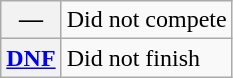<table class="wikitable">
<tr>
<th scope="row">—</th>
<td>Did not compete</td>
</tr>
<tr>
<th scope="row"><a href='#'>DNF</a></th>
<td>Did not finish</td>
</tr>
</table>
